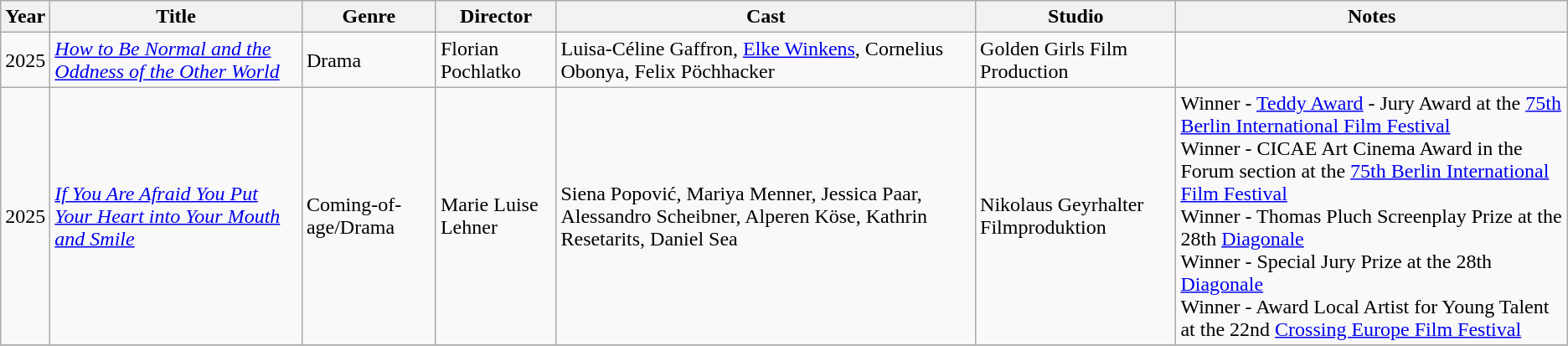<table class="wikitable">
<tr>
<th>Year</th>
<th>Title</th>
<th>Genre</th>
<th>Director</th>
<th>Cast</th>
<th>Studio</th>
<th>Notes</th>
</tr>
<tr>
<td>2025</td>
<td><em><a href='#'>How to Be Normal and the Oddness of the Other World</a></em></td>
<td>Drama</td>
<td>Florian Pochlatko</td>
<td>Luisa-Céline Gaffron, <a href='#'>Elke Winkens</a>, Cornelius Obonya, Felix Pöchhacker</td>
<td>Golden Girls Film Production</td>
<td></td>
</tr>
<tr>
<td>2025</td>
<td><em><a href='#'>If You Are Afraid You Put Your Heart into Your Mouth and Smile</a></em></td>
<td>Coming-of-age/Drama</td>
<td>Marie Luise Lehner</td>
<td>Siena Popović, Mariya Menner, Jessica Paar, Alessandro Scheibner, Alperen Köse, Kathrin Resetarits, Daniel Sea</td>
<td>Nikolaus Geyrhalter Filmproduktion</td>
<td>Winner - <a href='#'>Teddy Award</a> - Jury Award at the <a href='#'>75th Berlin International Film Festival</a><br>Winner - CICAE Art Cinema Award in the Forum section at the <a href='#'>75th Berlin International Film Festival</a><br>Winner - Thomas Pluch Screenplay Prize at the 28th <a href='#'>Diagonale</a><br>Winner - Special Jury Prize at the 28th <a href='#'>Diagonale</a><br>Winner - Award Local Artist for Young Talent at the 22nd <a href='#'>Crossing Europe Film Festival</a></td>
</tr>
<tr>
</tr>
</table>
